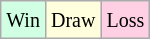<table class="wikitable">
<tr>
<td style="background-color: #d0ffe3;"><small>Win</small></td>
<td style="background-color: #ffffdd;"><small>Draw</small></td>
<td style="background-color: #ffd0e3;"><small>Loss</small></td>
</tr>
</table>
